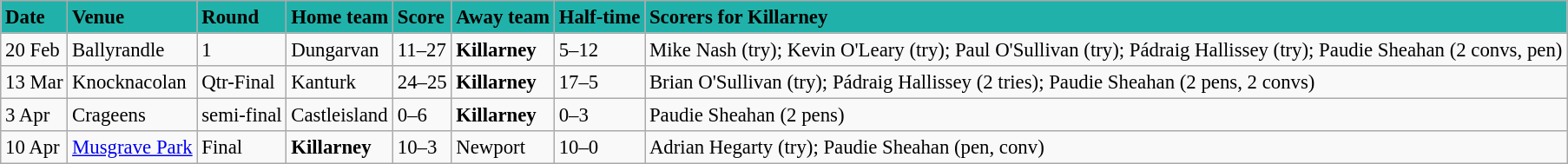<table class="wikitable" style=" float:left; margin:0.5em auto; font-size:95%">
<tr bgcolor="#20B2AA">
<td><strong>Date</strong></td>
<td><strong>Venue</strong></td>
<td><strong>Round</strong></td>
<td><strong>Home team</strong></td>
<td><strong>Score</strong></td>
<td><strong>Away team</strong></td>
<td><strong>Half-time</strong></td>
<td><strong>Scorers for Killarney</strong></td>
</tr>
<tr>
<td>20 Feb</td>
<td>Ballyrandle</td>
<td>1</td>
<td>Dungarvan</td>
<td>11–27</td>
<td><strong>Killarney</strong></td>
<td>5–12</td>
<td>Mike Nash (try); Kevin O'Leary (try); Paul O'Sullivan (try); Pádraig Hallissey (try); Paudie Sheahan (2 convs, pen)</td>
</tr>
<tr>
<td>13 Mar</td>
<td>Knocknacolan</td>
<td>Qtr-Final</td>
<td>Kanturk</td>
<td>24–25</td>
<td><strong>Killarney</strong></td>
<td>17–5</td>
<td>Brian O'Sullivan (try); Pádraig Hallissey (2 tries); Paudie Sheahan (2 pens, 2 convs)</td>
</tr>
<tr>
<td>3 Apr</td>
<td>Crageens</td>
<td>semi-final</td>
<td>Castleisland</td>
<td>0–6</td>
<td><strong>Killarney</strong></td>
<td>0–3</td>
<td>Paudie Sheahan (2 pens)</td>
</tr>
<tr>
<td>10 Apr</td>
<td><a href='#'>Musgrave Park</a></td>
<td>Final</td>
<td><strong>Killarney</strong></td>
<td>10–3</td>
<td>Newport</td>
<td>10–0</td>
<td>Adrian Hegarty (try); Paudie Sheahan (pen, conv)</td>
</tr>
</table>
